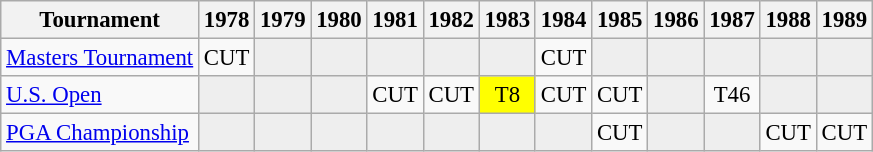<table class="wikitable" style="font-size:95%;text-align:center;">
<tr>
<th>Tournament</th>
<th>1978</th>
<th>1979</th>
<th>1980</th>
<th>1981</th>
<th>1982</th>
<th>1983</th>
<th>1984</th>
<th>1985</th>
<th>1986</th>
<th>1987</th>
<th>1988</th>
<th>1989</th>
</tr>
<tr>
<td align=left><a href='#'>Masters Tournament</a></td>
<td>CUT</td>
<td style="background:#eeeeee;"></td>
<td style="background:#eeeeee;"></td>
<td style="background:#eeeeee;"></td>
<td style="background:#eeeeee;"></td>
<td style="background:#eeeeee;"></td>
<td>CUT</td>
<td style="background:#eeeeee;"></td>
<td style="background:#eeeeee;"></td>
<td style="background:#eeeeee;"></td>
<td style="background:#eeeeee;"></td>
<td style="background:#eeeeee;"></td>
</tr>
<tr>
<td align=left><a href='#'>U.S. Open</a></td>
<td style="background:#eeeeee;"></td>
<td style="background:#eeeeee;"></td>
<td style="background:#eeeeee;"></td>
<td>CUT</td>
<td>CUT</td>
<td style="background:yellow;">T8</td>
<td>CUT</td>
<td>CUT</td>
<td style="background:#eeeeee;"></td>
<td>T46</td>
<td style="background:#eeeeee;"></td>
<td style="background:#eeeeee;"></td>
</tr>
<tr>
<td align=left><a href='#'>PGA Championship</a></td>
<td style="background:#eeeeee;"></td>
<td style="background:#eeeeee;"></td>
<td style="background:#eeeeee;"></td>
<td style="background:#eeeeee;"></td>
<td style="background:#eeeeee;"></td>
<td style="background:#eeeeee;"></td>
<td style="background:#eeeeee;"></td>
<td>CUT</td>
<td style="background:#eeeeee;"></td>
<td style="background:#eeeeee;"></td>
<td>CUT</td>
<td>CUT</td>
</tr>
</table>
